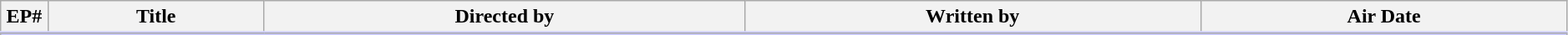<table class="wikitable" style="width:99%;">
<tr style="border-bottom:3px solid #CCF;">
<th style="width:3%;">EP#</th>
<th>Title</th>
<th>Directed by</th>
<th>Written by</th>
<th>Air Date</th>
</tr>
<tr>
</tr>
<tr>
</tr>
<tr>
</tr>
<tr>
</tr>
<tr>
</tr>
<tr>
</tr>
<tr>
</tr>
<tr>
</tr>
<tr>
</tr>
<tr>
</tr>
<tr>
</tr>
<tr>
</tr>
</table>
